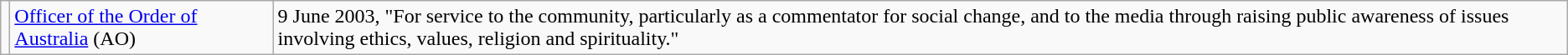<table class="wikitable">
<tr>
<td></td>
<td><a href='#'>Officer of the Order of Australia</a> (AO)</td>
<td>9 June 2003, "For service to the community, particularly as a commentator for social change, and to the media through raising public awareness of issues involving ethics, values, religion and spirituality."</td>
</tr>
</table>
